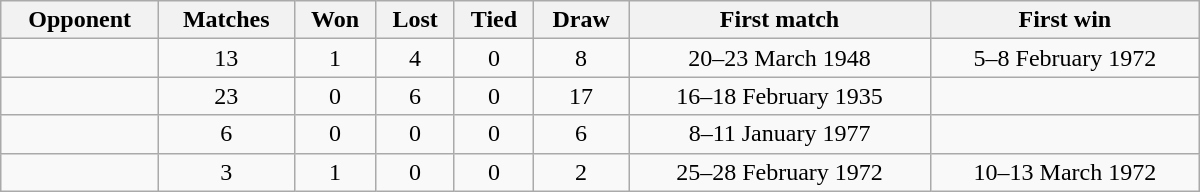<table class="wikitable plainrowheaders sortable" style="text-align: center; width: 800px;">
<tr>
<th>Opponent</th>
<th>Matches</th>
<th>Won</th>
<th>Lost</th>
<th>Tied</th>
<th>Draw</th>
<th>First match</th>
<th>First win</th>
</tr>
<tr>
<td align=left></td>
<td>13</td>
<td>1</td>
<td>4</td>
<td>0</td>
<td>8</td>
<td>20–23 March 1948</td>
<td>5–8 February 1972</td>
</tr>
<tr>
<td align=left></td>
<td>23</td>
<td>0</td>
<td>6</td>
<td>0</td>
<td>17</td>
<td>16–18 February 1935</td>
<td></td>
</tr>
<tr>
<td align=left></td>
<td>6</td>
<td>0</td>
<td>0</td>
<td>0</td>
<td>6</td>
<td>8–11 January 1977</td>
<td></td>
</tr>
<tr>
<td align=left></td>
<td>3</td>
<td>1</td>
<td>0</td>
<td>0</td>
<td>2</td>
<td>25–28 February 1972</td>
<td>10–13 March 1972</td>
</tr>
</table>
